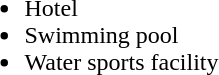<table width="100%">
<tr>
<td><br><ul><li>Hotel</li><li>Swimming pool</li><li>Water sports facility</li></ul></td>
</tr>
</table>
